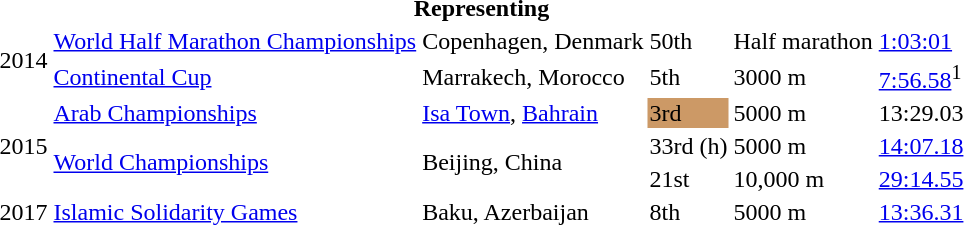<table>
<tr>
<th colspan="6">Representing </th>
</tr>
<tr>
<td rowspan=2>2014</td>
<td><a href='#'>World Half Marathon Championships</a></td>
<td>Copenhagen, Denmark</td>
<td>50th</td>
<td>Half marathon</td>
<td><a href='#'>1:03:01</a></td>
</tr>
<tr>
<td><a href='#'>Continental Cup</a></td>
<td>Marrakech, Morocco</td>
<td>5th</td>
<td>3000 m</td>
<td><a href='#'>7:56.58</a><sup>1</sup></td>
</tr>
<tr>
<td rowspan=3>2015</td>
<td><a href='#'>Arab Championships</a></td>
<td><a href='#'>Isa Town</a>, <a href='#'>Bahrain</a></td>
<td bgcolor=cc9966>3rd</td>
<td>5000 m</td>
<td>13:29.03</td>
</tr>
<tr>
<td rowspan=2><a href='#'>World Championships</a></td>
<td rowspan=2>Beijing, China</td>
<td>33rd (h)</td>
<td>5000 m</td>
<td><a href='#'>14:07.18</a></td>
</tr>
<tr>
<td>21st</td>
<td>10,000 m</td>
<td><a href='#'>29:14.55</a></td>
</tr>
<tr>
<td>2017</td>
<td><a href='#'>Islamic Solidarity Games</a></td>
<td>Baku, Azerbaijan</td>
<td>8th</td>
<td>5000 m</td>
<td><a href='#'>13:36.31</a></td>
</tr>
</table>
